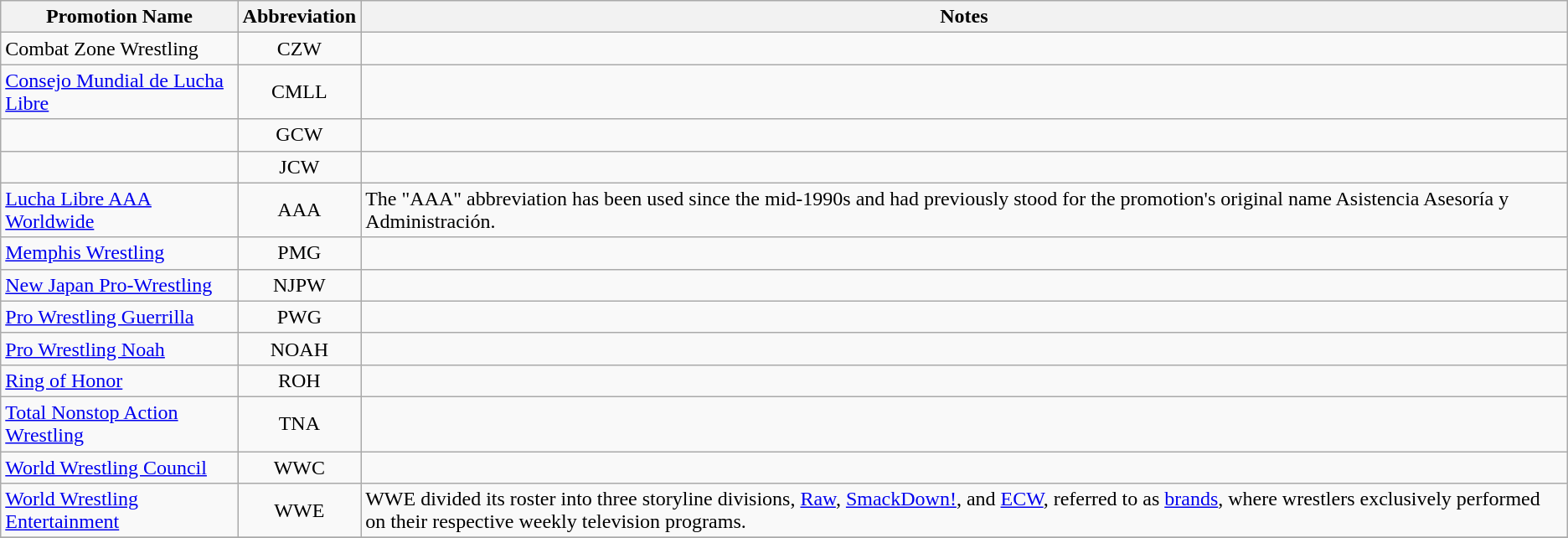<table class="wikitable">
<tr>
<th>Promotion Name</th>
<th>Abbreviation</th>
<th>Notes</th>
</tr>
<tr>
<td>Combat Zone Wrestling</td>
<td align=center>CZW</td>
<td></td>
</tr>
<tr>
<td><a href='#'>Consejo Mundial de Lucha Libre</a></td>
<td align=center>CMLL</td>
<td></td>
</tr>
<tr>
<td></td>
<td align=center>GCW</td>
<td></td>
</tr>
<tr>
<td></td>
<td align=center>JCW</td>
<td></td>
</tr>
<tr>
<td><a href='#'>Lucha Libre AAA Worldwide</a></td>
<td align=center>AAA</td>
<td>The "AAA" abbreviation has been used since the mid-1990s and had previously stood for the promotion's original name Asistencia Asesoría y Administración.</td>
</tr>
<tr>
<td><a href='#'>Memphis Wrestling</a></td>
<td align=center>PMG</td>
<td></td>
</tr>
<tr>
<td><a href='#'>New Japan Pro-Wrestling</a></td>
<td align=center>NJPW</td>
<td></td>
</tr>
<tr>
<td><a href='#'>Pro Wrestling Guerrilla</a></td>
<td align=center>PWG</td>
<td></td>
</tr>
<tr>
<td><a href='#'>Pro Wrestling Noah</a></td>
<td align=center>NOAH</td>
<td></td>
</tr>
<tr>
<td><a href='#'>Ring of Honor</a></td>
<td align=center>ROH</td>
<td></td>
</tr>
<tr>
<td><a href='#'>Total Nonstop Action Wrestling</a></td>
<td align=center>TNA</td>
<td></td>
</tr>
<tr>
<td><a href='#'>World Wrestling Council</a></td>
<td align=center>WWC</td>
<td></td>
</tr>
<tr>
<td><a href='#'>World Wrestling Entertainment</a></td>
<td align=center>WWE</td>
<td>WWE divided its roster into three storyline divisions, <a href='#'>Raw</a>, <a href='#'>SmackDown!</a>, and <a href='#'>ECW</a>, referred to as <a href='#'>brands</a>, where wrestlers exclusively performed on their respective weekly television programs.</td>
</tr>
<tr>
</tr>
</table>
